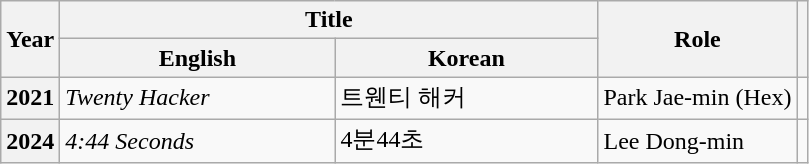<table class="wikitable plainrowheaders">
<tr>
<th scope="col" rowspan="2">Year</th>
<th scope="col" colspan="2">Title</th>
<th scope="col" rowspan="2">Role</th>
<th scope="col" rowspan="2" class="unsortable"></th>
</tr>
<tr>
<th scope="col" style="width:11em;">English</th>
<th scope="col" style="width:10.5em;">Korean</th>
</tr>
<tr>
<th scope="row">2021</th>
<td><em>Twenty Hacker</em></td>
<td>트웬티 해커</td>
<td>Park Jae-min (Hex)</td>
<td style="text-align:center"></td>
</tr>
<tr>
<th scope="row">2024</th>
<td><em>4:44 Seconds</em></td>
<td>4분44초</td>
<td>Lee Dong-min</td>
<td style="text-align:center"></td>
</tr>
</table>
